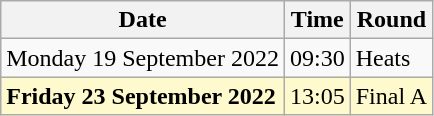<table class="wikitable">
<tr>
<th>Date</th>
<th>Time</th>
<th>Round</th>
</tr>
<tr>
<td>Monday 19 September 2022</td>
<td>09:30</td>
<td>Heats</td>
</tr>
<tr bgcolor=lemonchiffon>
<td><strong>Friday 23 September 2022</strong></td>
<td>13:05</td>
<td>Final A</td>
</tr>
</table>
